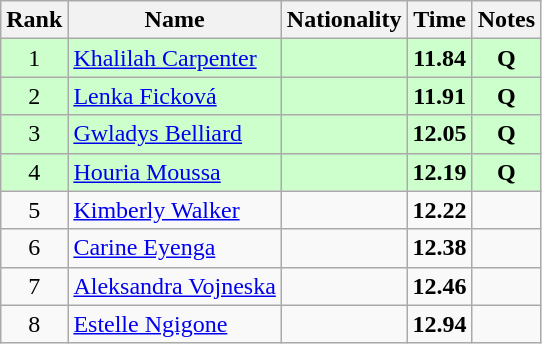<table class="wikitable sortable" style="text-align:center">
<tr>
<th>Rank</th>
<th>Name</th>
<th>Nationality</th>
<th>Time</th>
<th>Notes</th>
</tr>
<tr bgcolor=ccffcc>
<td>1</td>
<td align=left><a href='#'>Khalilah Carpenter</a></td>
<td align=left></td>
<td><strong>11.84</strong></td>
<td><strong>Q</strong></td>
</tr>
<tr bgcolor=ccffcc>
<td>2</td>
<td align=left><a href='#'>Lenka Ficková</a></td>
<td align=left></td>
<td><strong>11.91</strong></td>
<td><strong>Q</strong></td>
</tr>
<tr bgcolor=ccffcc>
<td>3</td>
<td align=left><a href='#'>Gwladys Belliard</a></td>
<td align=left></td>
<td><strong>12.05</strong></td>
<td><strong>Q</strong></td>
</tr>
<tr bgcolor=ccffcc>
<td>4</td>
<td align=left><a href='#'>Houria Moussa</a></td>
<td align=left></td>
<td><strong>12.19</strong></td>
<td><strong>Q</strong></td>
</tr>
<tr>
<td>5</td>
<td align=left><a href='#'>Kimberly Walker</a></td>
<td align=left></td>
<td><strong>12.22</strong></td>
<td></td>
</tr>
<tr>
<td>6</td>
<td align=left><a href='#'>Carine Eyenga</a></td>
<td align=left></td>
<td><strong>12.38</strong></td>
<td></td>
</tr>
<tr>
<td>7</td>
<td align=left><a href='#'>Aleksandra Vojneska</a></td>
<td align=left></td>
<td><strong>12.46</strong></td>
<td></td>
</tr>
<tr>
<td>8</td>
<td align=left><a href='#'>Estelle Ngigone</a></td>
<td align=left></td>
<td><strong>12.94</strong></td>
<td></td>
</tr>
</table>
